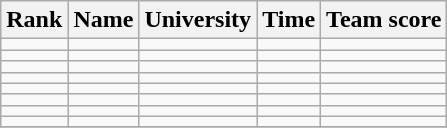<table class="wikitable sortable" style="text-align:center">
<tr>
<th>Rank</th>
<th>Name</th>
<th>University</th>
<th>Time</th>
<th>Team score</th>
</tr>
<tr>
<td></td>
<td align=left></td>
<td align="left"></td>
<td></td>
<td></td>
</tr>
<tr>
<td></td>
<td align=left></td>
<td align="left"></td>
<td></td>
<td></td>
</tr>
<tr>
<td></td>
<td align=left></td>
<td align="left"></td>
<td></td>
<td></td>
</tr>
<tr>
<td></td>
<td align=left></td>
<td align="left"></td>
<td></td>
<td></td>
</tr>
<tr>
<td></td>
<td align=left></td>
<td align="left"></td>
<td></td>
<td></td>
</tr>
<tr>
<td></td>
<td align=left></td>
<td align="left"></td>
<td></td>
<td></td>
</tr>
<tr>
<td></td>
<td align=left></td>
<td align="left"></td>
<td></td>
<td></td>
</tr>
<tr>
<td></td>
<td align="left"></td>
<td align=left></td>
<td></td>
<td></td>
</tr>
<tr>
</tr>
</table>
